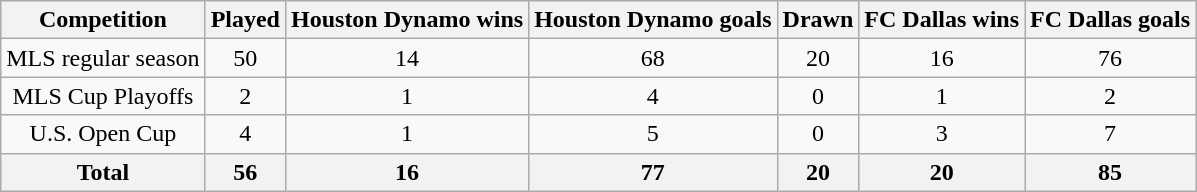<table class="wikitable sortable" style="text-align: center;">
<tr>
<th>Competition</th>
<th>Played</th>
<th>Houston Dynamo wins</th>
<th>Houston Dynamo goals</th>
<th>Drawn</th>
<th>FC Dallas wins</th>
<th>FC Dallas goals</th>
</tr>
<tr>
<td>MLS regular season</td>
<td>50</td>
<td>14</td>
<td>68</td>
<td>20</td>
<td>16</td>
<td>76</td>
</tr>
<tr>
<td>MLS Cup Playoffs</td>
<td>2</td>
<td>1</td>
<td>4</td>
<td>0</td>
<td>1</td>
<td>2</td>
</tr>
<tr>
<td>U.S. Open Cup</td>
<td>4</td>
<td>1</td>
<td>5</td>
<td>0</td>
<td>3</td>
<td>7</td>
</tr>
<tr>
<th>Total</th>
<th>56</th>
<th>16</th>
<th>77</th>
<th>20</th>
<th>20</th>
<th>85</th>
</tr>
</table>
